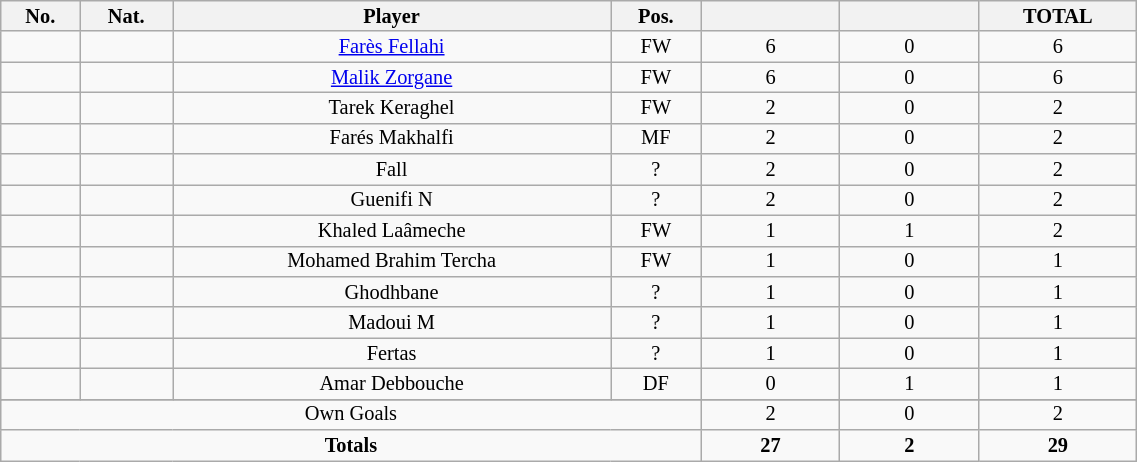<table class="wikitable sortable alternance"  style="font-size:85%; text-align:center; line-height:14px; width:60%;">
<tr>
<th width=10>No.</th>
<th width=10>Nat.</th>
<th width=140>Player</th>
<th width=10>Pos.</th>
<th width=40></th>
<th width=40></th>
<th width=40>TOTAL</th>
</tr>
<tr>
<td></td>
<td></td>
<td><a href='#'>Farès Fellahi</a></td>
<td>FW</td>
<td>6</td>
<td>0</td>
<td>6</td>
</tr>
<tr>
<td></td>
<td></td>
<td><a href='#'>Malik Zorgane</a></td>
<td>FW</td>
<td>6</td>
<td>0</td>
<td>6</td>
</tr>
<tr>
<td></td>
<td></td>
<td>Tarek Keraghel</td>
<td>FW</td>
<td>2</td>
<td>0</td>
<td>2</td>
</tr>
<tr>
<td></td>
<td></td>
<td>Farés Makhalfi</td>
<td>MF</td>
<td>2</td>
<td>0</td>
<td>2</td>
</tr>
<tr>
<td></td>
<td></td>
<td>Fall</td>
<td>?</td>
<td>2</td>
<td>0</td>
<td>2</td>
</tr>
<tr>
<td></td>
<td></td>
<td>Guenifi N</td>
<td>?</td>
<td>2</td>
<td>0</td>
<td>2</td>
</tr>
<tr>
<td></td>
<td></td>
<td>Khaled Laâmeche</td>
<td>FW</td>
<td>1</td>
<td>1</td>
<td>2</td>
</tr>
<tr>
<td></td>
<td></td>
<td>Mohamed Brahim Tercha</td>
<td>FW</td>
<td>1</td>
<td>0</td>
<td>1</td>
</tr>
<tr>
<td></td>
<td></td>
<td>Ghodhbane</td>
<td>?</td>
<td>1</td>
<td>0</td>
<td>1</td>
</tr>
<tr>
<td></td>
<td></td>
<td>Madoui M</td>
<td>?</td>
<td>1</td>
<td>0</td>
<td>1</td>
</tr>
<tr>
<td></td>
<td></td>
<td>Fertas</td>
<td>?</td>
<td>1</td>
<td>0</td>
<td>1</td>
</tr>
<tr>
<td></td>
<td></td>
<td>Amar Debbouche</td>
<td>DF</td>
<td>0</td>
<td>1</td>
<td>1</td>
</tr>
<tr>
</tr>
<tr class="sortbottom">
<td colspan="4">Own Goals</td>
<td>2</td>
<td>0</td>
<td>2</td>
</tr>
<tr class="sortbottom">
<td colspan="4"><strong>Totals</strong></td>
<td><strong>27</strong></td>
<td><strong>2</strong></td>
<td><strong>29</strong></td>
</tr>
</table>
